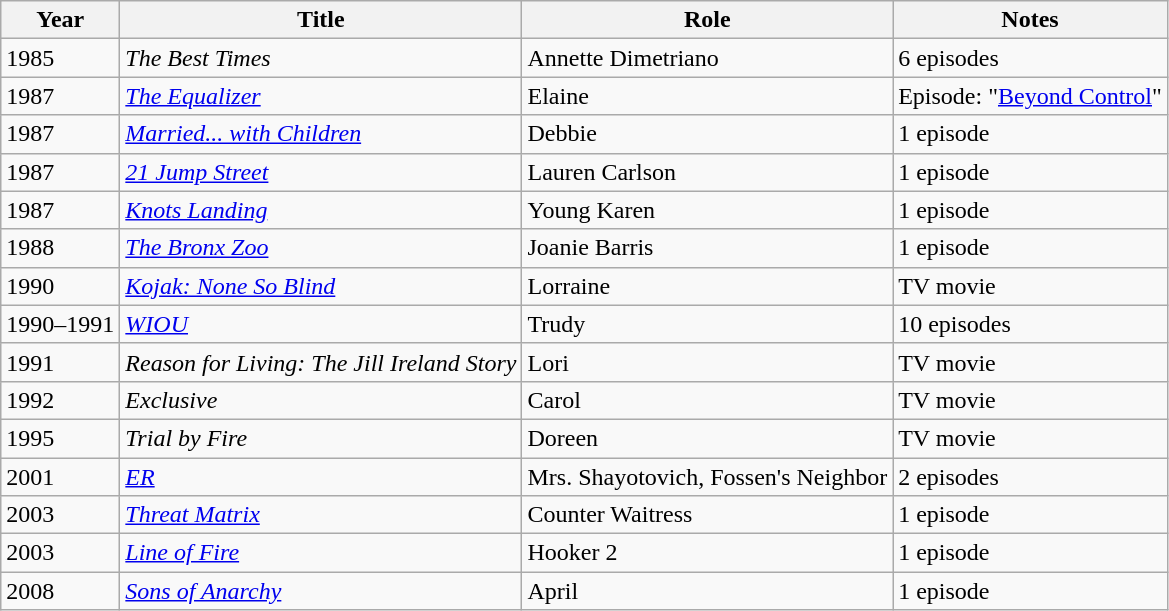<table class="wikitable sortable">
<tr>
<th>Year</th>
<th>Title</th>
<th>Role</th>
<th>Notes</th>
</tr>
<tr>
<td>1985</td>
<td><em>The Best Times</em></td>
<td>Annette Dimetriano</td>
<td>6 episodes</td>
</tr>
<tr>
<td>1987</td>
<td><em><a href='#'>The Equalizer</a></em></td>
<td>Elaine</td>
<td>Episode: "<a href='#'>Beyond Control</a>"</td>
</tr>
<tr>
<td>1987</td>
<td><em><a href='#'>Married... with Children</a></em></td>
<td>Debbie</td>
<td>1 episode</td>
</tr>
<tr>
<td>1987</td>
<td><em><a href='#'>21 Jump Street</a></em></td>
<td>Lauren Carlson</td>
<td>1 episode</td>
</tr>
<tr>
<td>1987</td>
<td><em><a href='#'>Knots Landing</a></em></td>
<td>Young Karen</td>
<td>1 episode</td>
</tr>
<tr>
<td>1988</td>
<td><em><a href='#'>The Bronx Zoo</a></em></td>
<td>Joanie Barris</td>
<td>1 episode</td>
</tr>
<tr>
<td>1990</td>
<td><em><a href='#'>Kojak: None So Blind</a></em></td>
<td>Lorraine</td>
<td>TV movie</td>
</tr>
<tr>
<td>1990–1991</td>
<td><em><a href='#'>WIOU</a></em></td>
<td>Trudy</td>
<td>10 episodes</td>
</tr>
<tr>
<td>1991</td>
<td><em>Reason for Living: The Jill Ireland Story</em></td>
<td>Lori</td>
<td>TV movie</td>
</tr>
<tr>
<td>1992</td>
<td><em>Exclusive</em></td>
<td>Carol</td>
<td>TV movie</td>
</tr>
<tr>
<td>1995</td>
<td><em>Trial by Fire</em></td>
<td>Doreen</td>
<td>TV movie</td>
</tr>
<tr>
<td>2001</td>
<td><em><a href='#'>ER</a></em></td>
<td>Mrs. Shayotovich, Fossen's Neighbor</td>
<td>2 episodes</td>
</tr>
<tr>
<td>2003</td>
<td><em><a href='#'>Threat Matrix</a></em></td>
<td>Counter Waitress</td>
<td>1 episode</td>
</tr>
<tr>
<td>2003</td>
<td><em><a href='#'>Line of Fire</a></em></td>
<td>Hooker 2</td>
<td>1 episode</td>
</tr>
<tr>
<td>2008</td>
<td><em><a href='#'>Sons of Anarchy</a></em></td>
<td>April</td>
<td>1 episode</td>
</tr>
</table>
